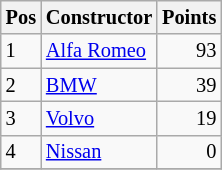<table class="wikitable"   style="font-size:   85%;">
<tr>
<th>Pos</th>
<th>Constructor</th>
<th>Points</th>
</tr>
<tr>
<td>1</td>
<td> <a href='#'>Alfa Romeo</a></td>
<td align="right">93</td>
</tr>
<tr>
<td>2</td>
<td> <a href='#'>BMW</a></td>
<td align="right">39</td>
</tr>
<tr>
<td>3</td>
<td> <a href='#'>Volvo</a></td>
<td align="right">19</td>
</tr>
<tr>
<td>4</td>
<td> <a href='#'>Nissan</a></td>
<td align="right">0</td>
</tr>
<tr>
</tr>
</table>
